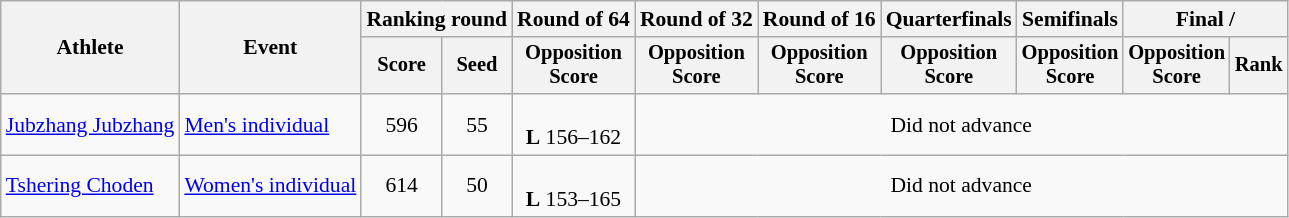<table class="wikitable" style="font-size:90%">
<tr>
<th rowspan="2">Athlete</th>
<th rowspan="2">Event</th>
<th colspan="2">Ranking round</th>
<th>Round of 64</th>
<th>Round of 32</th>
<th>Round of 16</th>
<th>Quarterfinals</th>
<th>Semifinals</th>
<th colspan="2">Final / </th>
</tr>
<tr style="font-size:95%">
<th>Score</th>
<th>Seed</th>
<th>Opposition<br>Score</th>
<th>Opposition<br>Score</th>
<th>Opposition<br>Score</th>
<th>Opposition<br>Score</th>
<th>Opposition<br>Score</th>
<th>Opposition<br>Score</th>
<th>Rank</th>
</tr>
<tr align=center>
<td align=left><a href='#'>Jubzhang Jubzhang</a></td>
<td align=left><a href='#'>Men's individual</a></td>
<td>596</td>
<td>55</td>
<td><br><strong>L</strong> 156–162</td>
<td colspan=6>Did not advance</td>
</tr>
<tr align=center>
<td align=left><a href='#'>Tshering Choden</a></td>
<td align=left><a href='#'>Women's individual</a></td>
<td>614</td>
<td>50</td>
<td><br><strong>L</strong> 153–165</td>
<td colspan=6>Did not advance</td>
</tr>
</table>
